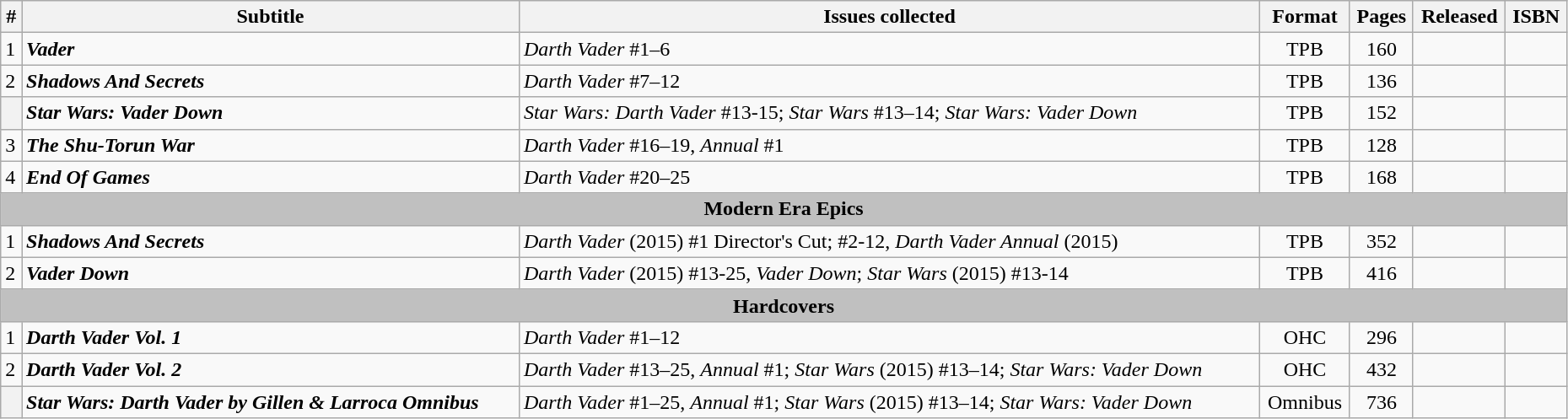<table class="wikitable sortable" width=98%>
<tr>
<th class="unsortable">#</th>
<th class="unsortable">Subtitle</th>
<th class="unsortable">Issues collected</th>
<th>Format</th>
<th class="unsortable">Pages</th>
<th>Released</th>
<th class="unsortable">ISBN</th>
</tr>
<tr>
<td>1</td>
<td><strong><em>Vader</em></strong></td>
<td><em>Darth Vader</em> #1–6</td>
<td style="text-align: center;">TPB</td>
<td style="text-align: center;">160</td>
<td></td>
<td></td>
</tr>
<tr>
<td>2</td>
<td><strong><em>Shadows And Secrets</em></strong></td>
<td><em>Darth Vader</em> #7–12</td>
<td style="text-align: center;">TPB</td>
<td style="text-align: center;">136</td>
<td></td>
<td></td>
</tr>
<tr>
<th style="background-color: light grey;"></th>
<td><strong><em>Star Wars: Vader Down</em></strong></td>
<td><em>Star Wars: Darth Vader</em> #13-15; <em>Star Wars</em> #13–14; <em>Star Wars: Vader Down</em></td>
<td style="text-align: center;">TPB</td>
<td style="text-align: center;">152</td>
<td></td>
<td></td>
</tr>
<tr>
<td>3</td>
<td><strong><em>The Shu-Torun War</em></strong></td>
<td><em>Darth Vader</em> #16–19, <em>Annual</em> #1</td>
<td style="text-align: center;">TPB</td>
<td style="text-align: center;">128</td>
<td></td>
<td></td>
</tr>
<tr>
<td>4</td>
<td><strong><em>End Of Games</em></strong></td>
<td><em>Darth Vader</em> #20–25</td>
<td style="text-align: center;">TPB</td>
<td style="text-align: center;">168</td>
<td></td>
<td></td>
</tr>
<tr>
<th colspan=7 style="background-color: silver;">Modern Era Epics</th>
</tr>
<tr>
<td>1</td>
<td><strong><em>Shadows And Secrets</em></strong></td>
<td><em>Darth Vader</em> (2015) #1 Director's Cut; #2-12, <em>Darth Vader Annual</em> (2015)</td>
<td style="text-align: center;">TPB</td>
<td style="text-align: center;">352</td>
<td></td>
<td></td>
</tr>
<tr>
<td>2</td>
<td><strong><em>Vader Down</em></strong></td>
<td><em>Darth Vader</em> (2015) #13-25, <em>Vader Down</em>; <em>Star Wars</em> (2015) #13-14</td>
<td style="text-align: center;">TPB</td>
<td style="text-align: center;">416</td>
<td></td>
<td></td>
</tr>
<tr>
<th colspan=7 style="background-color: silver;">Hardcovers</th>
</tr>
<tr>
<td>1</td>
<td><strong><em>Darth Vader Vol. 1</em></strong></td>
<td><em>Darth Vader</em> #1–12</td>
<td style="text-align: center;">OHC</td>
<td style="text-align: center;">296</td>
<td></td>
<td></td>
</tr>
<tr>
<td>2</td>
<td><strong><em>Darth Vader Vol. 2</em></strong></td>
<td><em>Darth Vader</em> #13–25, <em>Annual</em> #1; <em>Star Wars</em> (2015) #13–14; <em>Star Wars: Vader Down</em></td>
<td style="text-align: center;">OHC</td>
<td style="text-align: center;">432</td>
<td></td>
<td></td>
</tr>
<tr>
<th style="background-color: light grey;"></th>
<td><strong><em>Star Wars: Darth Vader by Gillen & Larroca Omnibus</em></strong></td>
<td><em>Darth Vader</em> #1–25, <em>Annual</em> #1; <em>Star Wars</em> (2015) #13–14; <em>Star Wars: Vader Down</em></td>
<td style="text-align: center;">Omnibus</td>
<td style="text-align: center;">736</td>
<td></td>
<td></td>
</tr>
</table>
